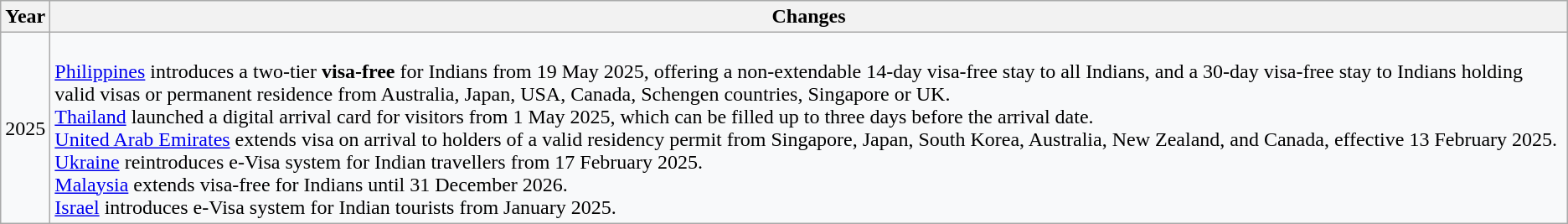<table class="wikitable sticky-header" style="background:#f8f9faff;">
<tr>
<th>Year</th>
<th>Changes</th>
</tr>
<tr>
<td>2025</td>
<td><br><a href='#'>Philippines</a> introduces a two-tier <strong>visa-free</strong> for Indians from 19 May 2025, offering a non-extendable 14-day visa-free stay to all Indians, and a 30-day visa-free stay to Indians holding valid visas or permanent residence from Australia, Japan, USA, Canada, Schengen countries, Singapore or UK.<br><a href='#'>Thailand</a> launched a digital arrival card for visitors from 1 May 2025, which can be filled up to three days before the arrival date.<br><a href='#'>United Arab Emirates</a> extends visa on arrival to holders of a valid residency permit from Singapore, Japan, South Korea, Australia, New Zealand, and Canada, effective 13 February 2025.<br><a href='#'>Ukraine</a> reintroduces e-Visa system for Indian travellers from 17 February 2025.<br><a href='#'>Malaysia</a> extends visa-free for Indians until 31 December 2026.<br><a href='#'>Israel</a> introduces e-Visa system for Indian tourists from January 2025.</td>
</tr>
</table>
